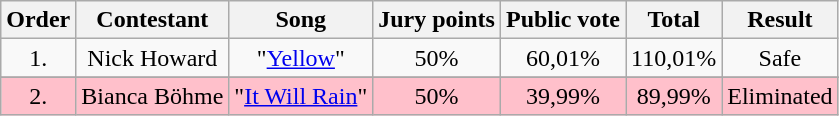<table class="wikitable sortable" style="text-align: center; width: auto;">
<tr class="hintergrundfarbe5">
<th>Order</th>
<th>Contestant</th>
<th>Song</th>
<th>Jury points</th>
<th>Public vote</th>
<th>Total</th>
<th>Result</th>
</tr>
<tr>
<td>1.</td>
<td>Nick Howard</td>
<td>"<a href='#'>Yellow</a>"</td>
<td>50%</td>
<td>60,01%</td>
<td>110,01%</td>
<td>Safe</td>
</tr>
<tr>
</tr>
<tr bgcolor=pink>
<td>2.</td>
<td>Bianca Böhme</td>
<td>"<a href='#'>It Will Rain</a>"</td>
<td>50%</td>
<td>39,99%</td>
<td>89,99%</td>
<td>Eliminated</td>
</tr>
</table>
